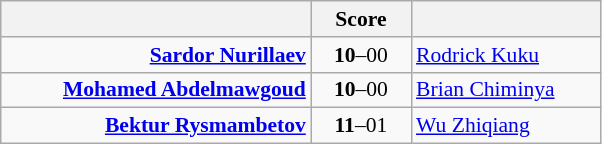<table class="wikitable" style="text-align: center; font-size:90% ">
<tr>
<th align="right" width="200"></th>
<th width="60">Score</th>
<th align="left" width="120"></th>
</tr>
<tr>
<td align=right><strong><a href='#'>Sardor Nurillaev</a></strong> </td>
<td align=center><strong>10</strong>–00</td>
<td align=left> <a href='#'>Rodrick Kuku</a></td>
</tr>
<tr>
<td align=right><strong><a href='#'>Mohamed Abdelmawgoud</a></strong> </td>
<td align=center><strong>10</strong>–00</td>
<td align=left> <a href='#'>Brian Chiminya</a></td>
</tr>
<tr>
<td align=right><strong><a href='#'>Bektur Rysmambetov</a></strong> </td>
<td align=center><strong>11</strong>–01</td>
<td align=left> <a href='#'>Wu Zhiqiang</a></td>
</tr>
</table>
